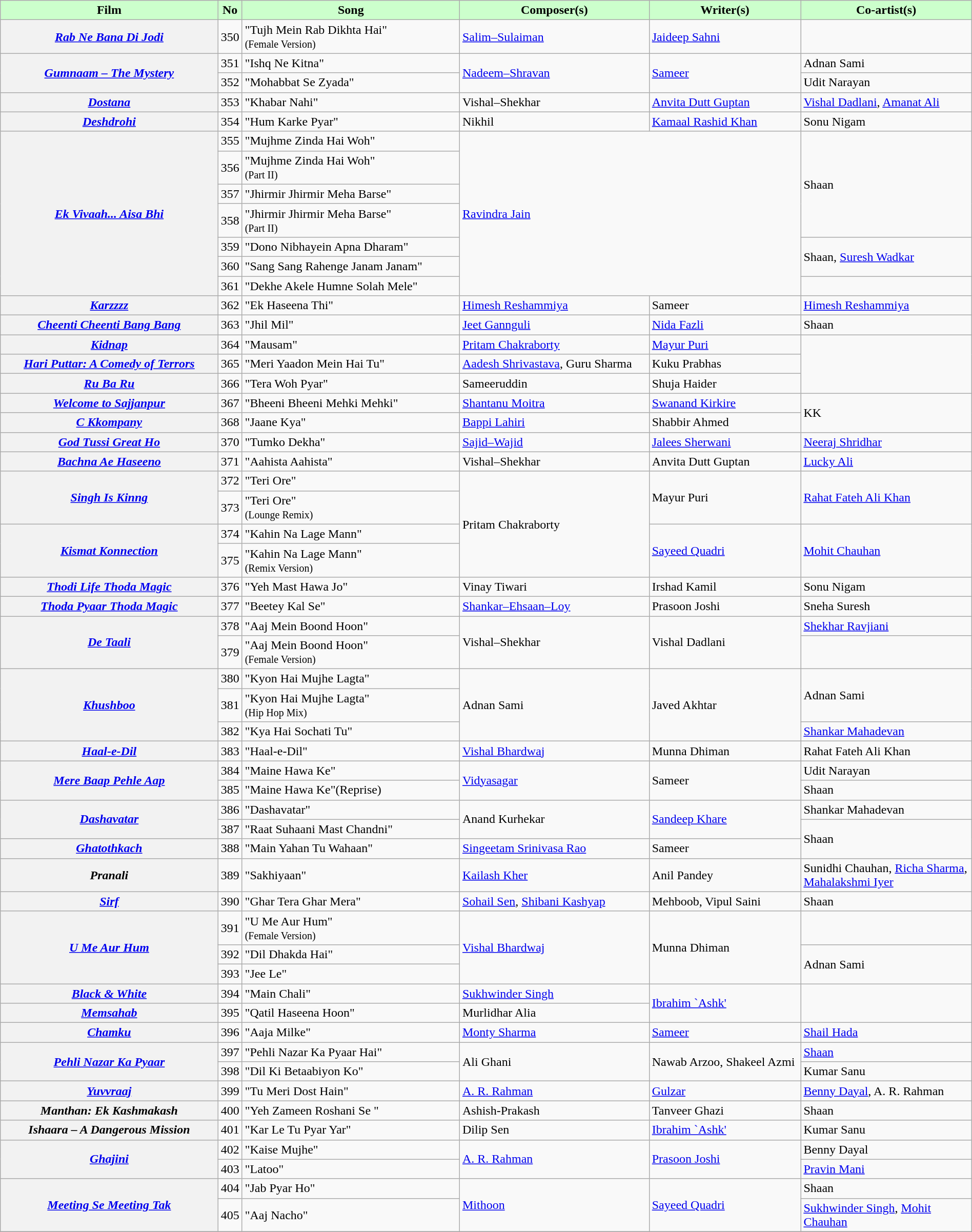<table class="wikitable plainrowheaders" style="width:100%; textcolor:#000">
<tr style="background:#cfc; text-align:center;">
<td scope="col" style="width:23%;"><strong>Film</strong></td>
<td><strong>No</strong></td>
<td scope="col" style="width:23%;"><strong>Song</strong></td>
<td scope="col" style="width:20%;"><strong>Composer(s)</strong></td>
<td scope="col" style="width:16%;"><strong>Writer(s)</strong></td>
<td scope="col" style="width:18%;"><strong>Co-artist(s)</strong></td>
</tr>
<tr>
<th scope="row"><em><a href='#'>Rab Ne Bana Di Jodi</a></em></th>
<td>350</td>
<td>"Tujh Mein Rab Dikhta Hai" <br><small>(Female Version)</small></td>
<td><a href='#'>Salim–Sulaiman</a></td>
<td><a href='#'>Jaideep Sahni</a></td>
<td></td>
</tr>
<tr>
<th scope="row" rowspan="2"><em><a href='#'>Gumnaam – The Mystery</a></em></th>
<td>351</td>
<td>"Ishq Ne Kitna"</td>
<td rowspan="2"><a href='#'>Nadeem–Shravan</a></td>
<td rowspan="2"><a href='#'>Sameer</a></td>
<td>Adnan Sami</td>
</tr>
<tr>
<td>352</td>
<td>"Mohabbat Se Zyada"</td>
<td>Udit Narayan</td>
</tr>
<tr>
<th scope="row"><em><a href='#'>Dostana</a></em></th>
<td>353</td>
<td>"Khabar Nahi"</td>
<td>Vishal–Shekhar</td>
<td><a href='#'>Anvita Dutt Guptan</a></td>
<td><a href='#'>Vishal Dadlani</a>, <a href='#'>Amanat Ali</a></td>
</tr>
<tr>
<th scope="row"><em><a href='#'>Deshdrohi</a></em></th>
<td>354</td>
<td>"Hum Karke Pyar"</td>
<td>Nikhil</td>
<td><a href='#'>Kamaal Rashid Khan</a></td>
<td>Sonu Nigam</td>
</tr>
<tr>
<th scope="row" rowspan="7"><em><a href='#'>Ek Vivaah... Aisa Bhi</a></em></th>
<td>355</td>
<td>"Mujhme Zinda Hai Woh"</td>
<td colspan="2" rowspan="7"><a href='#'>Ravindra Jain</a></td>
<td rowspan="4">Shaan</td>
</tr>
<tr>
<td>356</td>
<td>"Mujhme Zinda Hai Woh" <br><small>(Part II)</small></td>
</tr>
<tr>
<td>357</td>
<td>"Jhirmir Jhirmir Meha Barse"</td>
</tr>
<tr>
<td>358</td>
<td>"Jhirmir Jhirmir Meha Barse" <br><small>(Part II)</small></td>
</tr>
<tr>
<td>359</td>
<td>"Dono Nibhayein Apna Dharam"</td>
<td rowspan="2">Shaan, <a href='#'>Suresh Wadkar</a></td>
</tr>
<tr>
<td>360</td>
<td>"Sang Sang Rahenge Janam Janam"</td>
</tr>
<tr>
<td>361</td>
<td>"Dekhe Akele Humne Solah Mele"</td>
<td></td>
</tr>
<tr>
<th scope="row"><em><a href='#'>Karzzzz</a></em></th>
<td>362</td>
<td>"Ek Haseena Thi"</td>
<td><a href='#'>Himesh Reshammiya</a></td>
<td>Sameer</td>
<td><a href='#'>Himesh Reshammiya</a></td>
</tr>
<tr>
<th scope="row"><em><a href='#'>Cheenti Cheenti Bang Bang</a></em></th>
<td>363</td>
<td>"Jhil Mil"</td>
<td><a href='#'>Jeet Gannguli</a></td>
<td><a href='#'>Nida Fazli</a></td>
<td>Shaan</td>
</tr>
<tr>
<th scope="row"><em><a href='#'>Kidnap</a></em></th>
<td>364</td>
<td>"Mausam"</td>
<td><a href='#'>Pritam Chakraborty</a></td>
<td><a href='#'>Mayur Puri</a></td>
<td rowspan="3"></td>
</tr>
<tr>
<th scope="row"><em><a href='#'>Hari Puttar: A Comedy of Terrors</a></em></th>
<td>365</td>
<td>"Meri Yaadon Mein Hai Tu"</td>
<td><a href='#'>Aadesh Shrivastava</a>, Guru Sharma</td>
<td>Kuku Prabhas</td>
</tr>
<tr>
<th scope="row"><em><a href='#'>Ru Ba Ru</a></em></th>
<td>366</td>
<td>"Tera Woh Pyar"</td>
<td>Sameeruddin</td>
<td>Shuja Haider</td>
</tr>
<tr>
<th scope="row"><em><a href='#'>Welcome to Sajjanpur</a></em></th>
<td>367</td>
<td>"Bheeni Bheeni Mehki Mehki"</td>
<td><a href='#'>Shantanu Moitra</a></td>
<td><a href='#'>Swanand Kirkire</a></td>
<td rowspan="2">KK</td>
</tr>
<tr>
<th scope="row"><em><a href='#'>C Kkompany</a></em></th>
<td>368</td>
<td>"Jaane Kya"</td>
<td><a href='#'>Bappi Lahiri</a></td>
<td>Shabbir Ahmed</td>
</tr>
<tr>
<th scope="row"><em><a href='#'>God Tussi Great Ho</a></em></th>
<td>370</td>
<td>"Tumko Dekha"</td>
<td><a href='#'>Sajid–Wajid</a></td>
<td><a href='#'>Jalees Sherwani</a></td>
<td><a href='#'>Neeraj Shridhar</a></td>
</tr>
<tr>
<th scope="row"><em><a href='#'>Bachna Ae Haseeno</a></em></th>
<td>371</td>
<td>"Aahista Aahista"</td>
<td>Vishal–Shekhar</td>
<td>Anvita Dutt Guptan</td>
<td><a href='#'>Lucky Ali</a></td>
</tr>
<tr>
<th scope="row" rowspan="2"><em><a href='#'>Singh Is Kinng</a></em></th>
<td>372</td>
<td>"Teri Ore"</td>
<td rowspan="4">Pritam Chakraborty</td>
<td rowspan="2">Mayur Puri</td>
<td rowspan="2"><a href='#'>Rahat Fateh Ali Khan</a></td>
</tr>
<tr>
<td>373</td>
<td>"Teri Ore" <br><small>(Lounge Remix)</small></td>
</tr>
<tr>
<th scope="row" rowspan="2"><em><a href='#'>Kismat Konnection</a></em></th>
<td>374</td>
<td>"Kahin Na Lage Mann"</td>
<td rowspan="2"><a href='#'>Sayeed Quadri</a></td>
<td rowspan="2"><a href='#'>Mohit Chauhan</a></td>
</tr>
<tr>
<td>375</td>
<td>"Kahin Na Lage Mann" <br><small>(Remix Version)</small></td>
</tr>
<tr>
<th scope="row"><em><a href='#'>Thodi Life Thoda Magic</a></em></th>
<td>376</td>
<td>"Yeh Mast Hawa Jo"</td>
<td>Vinay Tiwari</td>
<td>Irshad Kamil</td>
<td>Sonu Nigam</td>
</tr>
<tr>
<th scope="row"><em><a href='#'>Thoda Pyaar Thoda Magic</a></em></th>
<td>377</td>
<td>"Beetey Kal Se"</td>
<td><a href='#'>Shankar–Ehsaan–Loy</a></td>
<td>Prasoon Joshi</td>
<td>Sneha Suresh</td>
</tr>
<tr>
<th scope="row" rowspan="2"><em><a href='#'>De Taali</a></em></th>
<td>378</td>
<td>"Aaj Mein Boond Hoon"</td>
<td rowspan="2">Vishal–Shekhar</td>
<td rowspan="2">Vishal Dadlani</td>
<td><a href='#'>Shekhar Ravjiani</a></td>
</tr>
<tr>
<td>379</td>
<td>"Aaj Mein Boond Hoon" <br><small>(Female Version)</small></td>
<td></td>
</tr>
<tr>
<th scope="row" rowspan="3"><em><a href='#'>Khushboo</a></em></th>
<td>380</td>
<td>"Kyon Hai Mujhe Lagta"</td>
<td rowspan="3">Adnan Sami</td>
<td rowspan="3">Javed Akhtar</td>
<td rowspan="2">Adnan Sami</td>
</tr>
<tr>
<td>381</td>
<td>"Kyon Hai Mujhe Lagta" <br><small>(Hip Hop Mix)</small></td>
</tr>
<tr>
<td>382</td>
<td>"Kya Hai Sochati Tu"</td>
<td><a href='#'>Shankar Mahadevan</a></td>
</tr>
<tr>
<th scope="row"><em><a href='#'>Haal-e-Dil</a></em></th>
<td>383</td>
<td>"Haal-e-Dil"</td>
<td><a href='#'>Vishal Bhardwaj</a></td>
<td>Munna Dhiman</td>
<td>Rahat Fateh Ali Khan</td>
</tr>
<tr>
<th rowspan="2" scope="row"><em><a href='#'>Mere Baap Pehle Aap</a></em></th>
<td>384</td>
<td>"Maine Hawa Ke"</td>
<td rowspan="2"><a href='#'>Vidyasagar</a></td>
<td rowspan="2">Sameer</td>
<td>Udit Narayan</td>
</tr>
<tr>
<td>385</td>
<td>"Maine Hawa Ke"(Reprise)</td>
<td>Shaan</td>
</tr>
<tr>
<th scope="row" rowspan="2"><em><a href='#'>Dashavatar</a></em></th>
<td>386</td>
<td>"Dashavatar"</td>
<td rowspan="2">Anand Kurhekar</td>
<td rowspan="2"><a href='#'>Sandeep Khare</a></td>
<td>Shankar Mahadevan</td>
</tr>
<tr>
<td>387</td>
<td>"Raat Suhaani Mast Chandni"</td>
<td rowspan="2">Shaan</td>
</tr>
<tr>
<th scope="row"><em><a href='#'>Ghatothkach</a></em></th>
<td>388</td>
<td>"Main Yahan Tu Wahaan"</td>
<td><a href='#'>Singeetam Srinivasa Rao</a></td>
<td>Sameer</td>
</tr>
<tr>
<th scope="row"><em>Pranali</em></th>
<td>389</td>
<td>"Sakhiyaan"</td>
<td><a href='#'>Kailash Kher</a></td>
<td>Anil Pandey</td>
<td>Sunidhi Chauhan, <a href='#'>Richa Sharma</a>, <a href='#'>Mahalakshmi Iyer</a></td>
</tr>
<tr>
<th scope="row"><em><a href='#'>Sirf</a></em></th>
<td>390</td>
<td>"Ghar Tera Ghar Mera"</td>
<td><a href='#'>Sohail Sen</a>, <a href='#'>Shibani Kashyap</a></td>
<td>Mehboob, Vipul Saini</td>
<td>Shaan</td>
</tr>
<tr>
<th scope="row" rowspan="3"><em><a href='#'>U Me Aur Hum</a></em></th>
<td>391</td>
<td>"U Me Aur Hum" <br><small>(Female Version)</small></td>
<td rowspan="3"><a href='#'>Vishal Bhardwaj</a></td>
<td rowspan="3">Munna Dhiman</td>
<td></td>
</tr>
<tr>
<td>392</td>
<td>"Dil Dhakda Hai"</td>
<td rowspan="2">Adnan Sami</td>
</tr>
<tr>
<td>393</td>
<td>"Jee Le"</td>
</tr>
<tr>
<th scope="row"><em><a href='#'>Black & White</a></em></th>
<td>394</td>
<td>"Main Chali"</td>
<td><a href='#'>Sukhwinder Singh</a></td>
<td rowspan="2"><a href='#'>Ibrahim `Ashk'</a></td>
<td rowspan="2"></td>
</tr>
<tr>
<th scope="row"><em><a href='#'>Memsahab</a></em></th>
<td>395</td>
<td>"Qatil Haseena Hoon"</td>
<td>Murlidhar Alia</td>
</tr>
<tr>
<th scope="row"><em><a href='#'>Chamku</a></em></th>
<td>396</td>
<td>"Aaja Milke"</td>
<td><a href='#'>Monty Sharma</a></td>
<td><a href='#'>Sameer</a></td>
<td><a href='#'>Shail Hada</a></td>
</tr>
<tr>
<th scope="row" rowspan="2"><em><a href='#'>Pehli Nazar Ka Pyaar</a></em></th>
<td>397</td>
<td>"Pehli Nazar Ka Pyaar Hai"</td>
<td rowspan="2">Ali Ghani</td>
<td rowspan="2">Nawab Arzoo, Shakeel Azmi</td>
<td><a href='#'>Shaan</a></td>
</tr>
<tr>
<td>398</td>
<td>"Dil Ki Betaabiyon Ko"</td>
<td>Kumar Sanu</td>
</tr>
<tr>
<th scope="row"><em><a href='#'>Yuvvraaj</a></em></th>
<td>399</td>
<td>"Tu Meri Dost Hain"</td>
<td><a href='#'>A. R. Rahman</a></td>
<td><a href='#'>Gulzar</a></td>
<td><a href='#'>Benny Dayal</a>, A. R. Rahman</td>
</tr>
<tr>
<th scope="row"><em>Manthan: Ek Kashmakash</em></th>
<td>400</td>
<td>"Yeh Zameen Roshani Se "</td>
<td>Ashish-Prakash</td>
<td>Tanveer Ghazi</td>
<td>Shaan</td>
</tr>
<tr>
<th scope="row"><em>Ishaara – A Dangerous Mission</em></th>
<td>401</td>
<td>"Kar Le Tu Pyar Yar"</td>
<td>Dilip Sen</td>
<td><a href='#'>Ibrahim `Ashk'</a></td>
<td>Kumar Sanu</td>
</tr>
<tr>
<th scope="row" rowspan="2"><em><a href='#'>Ghajini</a></em></th>
<td>402</td>
<td>"Kaise Mujhe"</td>
<td rowspan="2"><a href='#'>A. R. Rahman</a></td>
<td rowspan="2"><a href='#'>Prasoon Joshi</a></td>
<td>Benny Dayal</td>
</tr>
<tr>
<td>403</td>
<td>"Latoo"</td>
<td><a href='#'>Pravin Mani</a></td>
</tr>
<tr>
<th scope="row" rowspan="2"><em><a href='#'>Meeting Se Meeting Tak</a></em></th>
<td>404</td>
<td>"Jab Pyar Ho"</td>
<td rowspan="2"><a href='#'>Mithoon</a></td>
<td rowspan="2"><a href='#'>Sayeed Quadri</a></td>
<td>Shaan</td>
</tr>
<tr>
<td>405</td>
<td>"Aaj Nacho"</td>
<td><a href='#'>Sukhwinder Singh</a>, <a href='#'>Mohit Chauhan</a></td>
</tr>
<tr>
</tr>
</table>
